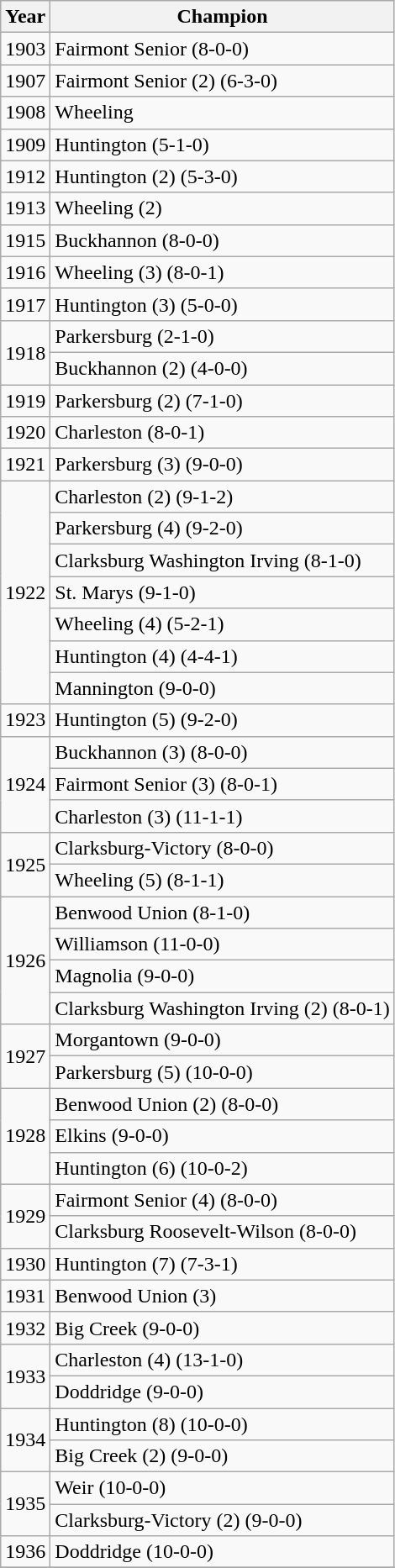<table class="wikitable">
<tr>
<th>Year</th>
<th>Champion</th>
</tr>
<tr>
<td>1903</td>
<td>Fairmont Senior (8-0-0)</td>
</tr>
<tr>
<td>1907</td>
<td>Fairmont Senior (2) (6-3-0)</td>
</tr>
<tr>
<td>1908</td>
<td>Wheeling</td>
</tr>
<tr>
<td>1909</td>
<td>Huntington (5-1-0)</td>
</tr>
<tr>
<td>1912</td>
<td>Huntington (2) (5-3-0)</td>
</tr>
<tr>
<td>1913</td>
<td>Wheeling (2)</td>
</tr>
<tr>
<td>1915</td>
<td>Buckhannon (8-0-0)</td>
</tr>
<tr>
<td>1916</td>
<td>Wheeling (3) (8-0-1)</td>
</tr>
<tr>
<td>1917</td>
<td>Huntington (3) (5-0-0)</td>
</tr>
<tr>
<td rowspan=2 align=center>1918</td>
<td>Parkersburg (2-1-0)</td>
</tr>
<tr>
<td>Buckhannon (2) (4-0-0)</td>
</tr>
<tr>
<td>1919</td>
<td>Parkersburg (2) (7-1-0)</td>
</tr>
<tr>
<td>1920</td>
<td>Charleston (8-0-1)</td>
</tr>
<tr>
<td>1921</td>
<td>Parkersburg (3) (9-0-0)</td>
</tr>
<tr>
<td rowspan=7 align=center>1922</td>
<td>Charleston (2) (9-1-2)</td>
</tr>
<tr>
<td>Parkersburg (4) (9-2-0)</td>
</tr>
<tr>
<td>Clarksburg Washington Irving (8-1-0)</td>
</tr>
<tr>
<td>St. Marys (9-1-0)</td>
</tr>
<tr>
<td>Wheeling (4) (5-2-1)</td>
</tr>
<tr>
<td>Huntington (4) (4-4-1)</td>
</tr>
<tr>
<td>Mannington (9-0-0)</td>
</tr>
<tr>
<td>1923</td>
<td>Huntington (5) (9-2-0)</td>
</tr>
<tr>
<td rowspan=3 align=center>1924</td>
<td>Buckhannon (3) (8-0-0)</td>
</tr>
<tr>
<td>Fairmont Senior (3) (8-0-1)</td>
</tr>
<tr>
<td>Charleston (3) (11-1-1)</td>
</tr>
<tr>
<td rowspan=2 align=center>1925</td>
<td>Clarksburg-Victory (8-0-0)</td>
</tr>
<tr>
<td>Wheeling (5) (8-1-1)</td>
</tr>
<tr>
<td rowspan=4 align=center>1926</td>
<td>Benwood Union (8-1-0)</td>
</tr>
<tr>
<td>Williamson (11-0-0)</td>
</tr>
<tr>
<td>Magnolia (9-0-0)</td>
</tr>
<tr>
<td>Clarksburg Washington Irving (2) (8-0-1)</td>
</tr>
<tr>
<td rowspan=2 align=center>1927</td>
<td>Morgantown (9-0-0)</td>
</tr>
<tr>
<td>Parkersburg (5) (10-0-0)</td>
</tr>
<tr>
<td rowspan=3 align=center>1928</td>
<td>Benwood Union (2) (8-0-0)</td>
</tr>
<tr>
<td>Elkins (9-0-0)</td>
</tr>
<tr>
<td>Huntington (6) (10-0-2)</td>
</tr>
<tr>
<td rowspan=2 align=center>1929</td>
<td>Fairmont Senior (4) (8-0-0)</td>
</tr>
<tr>
<td>Clarksburg Roosevelt-Wilson (8-0-0)</td>
</tr>
<tr>
<td>1930</td>
<td>Huntington (7) (7-3-1)</td>
</tr>
<tr>
<td>1931</td>
<td>Benwood Union (3)</td>
</tr>
<tr>
<td>1932</td>
<td>Big Creek (9-0-0)</td>
</tr>
<tr>
<td rowspan=2 align=center>1933</td>
<td>Charleston (4) (13-1-0)</td>
</tr>
<tr>
<td>Doddridge (9-0-0)</td>
</tr>
<tr>
<td rowspan=2 align=center>1934</td>
<td>Huntington (8) (10-0-0)</td>
</tr>
<tr>
<td>Big Creek (2) (9-0-0)</td>
</tr>
<tr>
<td rowspan=2 align=center>1935</td>
<td>Weir (10-0-0)</td>
</tr>
<tr>
<td>Clarksburg-Victory (2) (9-0-0)</td>
</tr>
<tr>
<td>1936</td>
<td>Doddridge (10-0-0)</td>
</tr>
<tr>
</tr>
</table>
